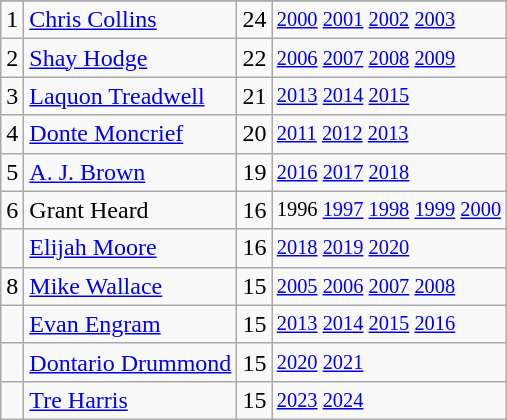<table class="wikitable">
<tr>
</tr>
<tr>
<td>1</td>
<td><a href='#'>Chris Collins</a></td>
<td>24</td>
<td style="font-size:85%;"><a href='#'>2000</a> <a href='#'>2001</a> <a href='#'>2002</a> <a href='#'>2003</a></td>
</tr>
<tr>
<td>2</td>
<td><a href='#'>Shay Hodge</a></td>
<td>22</td>
<td style="font-size:85%;"><a href='#'>2006</a> <a href='#'>2007</a> <a href='#'>2008</a> <a href='#'>2009</a></td>
</tr>
<tr>
<td>3</td>
<td><a href='#'>Laquon Treadwell</a></td>
<td>21</td>
<td style="font-size:85%;"><a href='#'>2013</a> <a href='#'>2014</a> <a href='#'>2015</a></td>
</tr>
<tr>
<td>4</td>
<td><a href='#'>Donte Moncrief</a></td>
<td>20</td>
<td style="font-size:85%;"><a href='#'>2011</a> <a href='#'>2012</a> <a href='#'>2013</a></td>
</tr>
<tr>
<td>5</td>
<td><a href='#'>A. J. Brown</a></td>
<td>19</td>
<td style="font-size:85%;"><a href='#'>2016</a> <a href='#'>2017</a> <a href='#'>2018</a></td>
</tr>
<tr>
<td>6</td>
<td>Grant Heard</td>
<td>16</td>
<td style="font-size:85%;">1996 <a href='#'>1997</a> <a href='#'>1998</a> <a href='#'>1999</a> <a href='#'>2000</a></td>
</tr>
<tr>
<td></td>
<td><a href='#'>Elijah Moore</a></td>
<td>16</td>
<td style="font-size:85%;"><a href='#'>2018</a> <a href='#'>2019</a> <a href='#'>2020</a></td>
</tr>
<tr>
<td>8</td>
<td><a href='#'>Mike Wallace</a></td>
<td>15</td>
<td style="font-size:85%;"><a href='#'>2005</a> <a href='#'>2006</a> <a href='#'>2007</a> <a href='#'>2008</a></td>
</tr>
<tr>
<td></td>
<td><a href='#'>Evan Engram</a></td>
<td>15</td>
<td style="font-size:85%;"><a href='#'>2013</a> <a href='#'>2014</a> <a href='#'>2015</a> <a href='#'>2016</a></td>
</tr>
<tr>
<td></td>
<td><a href='#'>Dontario Drummond</a></td>
<td>15</td>
<td style="font-size:85%;"><a href='#'>2020</a> <a href='#'>2021</a></td>
</tr>
<tr>
<td></td>
<td><a href='#'>Tre Harris</a></td>
<td>15</td>
<td style="font-size:85%;"><a href='#'>2023</a> <a href='#'>2024</a></td>
</tr>
</table>
